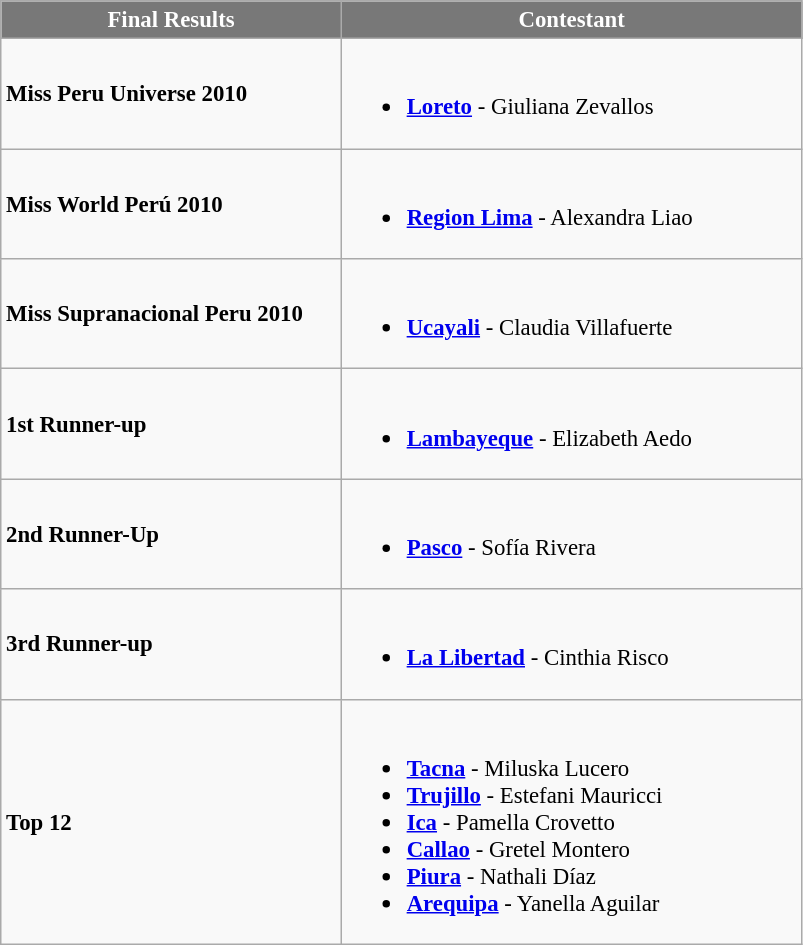<table class="wikitable sortable" style="font-size: 95%;">
<tr>
<th width="220" style="background-color:#787878;color:#FFFFFF;">Final Results</th>
<th width="300" style="background-color:#787878;color:#FFFFFF;">Contestant</th>
</tr>
<tr>
<td><strong>Miss Peru Universe 2010</strong></td>
<td><br><ul><li> <strong><a href='#'>Loreto</a></strong> - Giuliana Zevallos</li></ul></td>
</tr>
<tr>
<td><strong>Miss World Perú 2010</strong></td>
<td><br><ul><li> <strong><a href='#'>Region Lima</a></strong> - Alexandra Liao</li></ul></td>
</tr>
<tr>
<td><strong>Miss Supranacional Peru 2010</strong></td>
<td><br><ul><li> <strong><a href='#'>Ucayali</a></strong> - Claudia Villafuerte</li></ul></td>
</tr>
<tr>
<td><strong>1st Runner-up</strong></td>
<td><br><ul><li> <strong><a href='#'>Lambayeque</a></strong> - Elizabeth Aedo</li></ul></td>
</tr>
<tr>
<td><strong>2nd Runner-Up</strong></td>
<td><br><ul><li> <strong><a href='#'>Pasco</a></strong> - Sofía Rivera</li></ul></td>
</tr>
<tr>
<td><strong>3rd Runner-up</strong></td>
<td><br><ul><li> <strong><a href='#'>La Libertad</a></strong> - Cinthia Risco</li></ul></td>
</tr>
<tr>
<td><strong>Top 12</strong></td>
<td><br><ul><li> <strong><a href='#'>Tacna</a></strong> - Miluska Lucero</li><li> <strong><a href='#'>Trujillo</a></strong> - Estefani Mauricci</li><li> <strong><a href='#'>Ica</a></strong> - Pamella Crovetto</li><li> <strong><a href='#'>Callao</a></strong> - Gretel Montero</li><li> <strong><a href='#'>Piura</a></strong> - Nathali Díaz</li><li> <strong><a href='#'>Arequipa</a></strong> - Yanella Aguilar</li></ul></td>
</tr>
</table>
